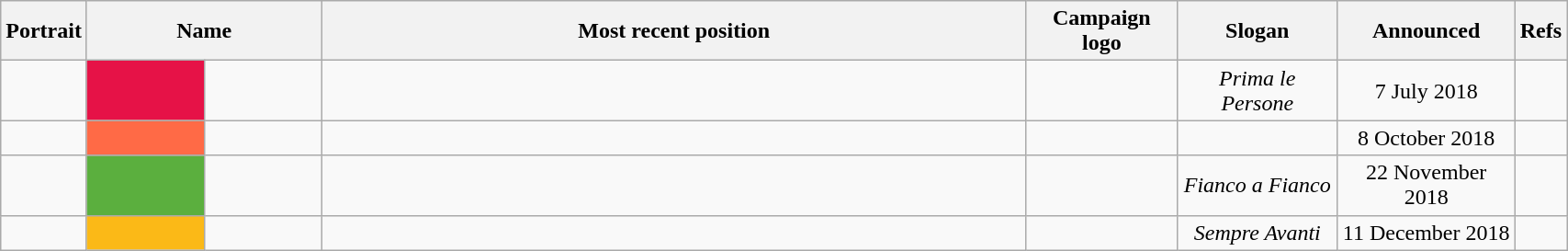<table class="wikitable" style="text-align:center; width:90%; border:1px #AAAAFF solid">
<tr>
<th>Portrait</th>
<th colspan=2 width=15%>Name</th>
<th width=45%>Most recent position</th>
<th>Campaign logo</th>
<th>Slogan</th>
<th>Announced</th>
<th>Refs</th>
</tr>
<tr>
<td></td>
<td style="background:#E61247;"></td>
<td></td>
<td><br></td>
<td><br></td>
<td><em>Prima le Persone</em><br></td>
<td>7 July 2018</td>
<td></td>
</tr>
<tr>
<td></td>
<td style="background:#FF6A46;"></td>
<td></td>
<td><br></td>
<td><br></td>
<td></td>
<td>8 October 2018</td>
<td></td>
</tr>
<tr>
<td></td>
<td style="background:#5BAF3E;"></td>
<td></td>
<td><br></td>
<td><br></td>
<td><em>Fianco a Fianco</em><br></td>
<td>22 November 2018</td>
<td></td>
</tr>
<tr>
<td></td>
<td style="background:#FBB917;"></td>
<td></td>
<td><br></td>
<td><br></td>
<td><em>Sempre Avanti</em><br></td>
<td>11 December 2018</td>
<td></td>
</tr>
</table>
